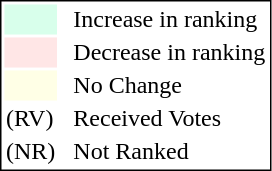<table style="border:1px solid black;">
<tr>
<td style="background:#D8FFEB; width:20px;"></td>
<td> </td>
<td>Increase in ranking</td>
</tr>
<tr>
<td style="background:#FFE6E6; width:20px;"></td>
<td> </td>
<td>Decrease in ranking</td>
</tr>
<tr>
<td style="background:#FFFFE6; width:20px;"></td>
<td> </td>
<td>No Change</td>
</tr>
<tr>
<td>(RV)</td>
<td> </td>
<td>Received Votes</td>
</tr>
<tr>
<td>(NR)</td>
<td> </td>
<td>Not Ranked</td>
</tr>
</table>
